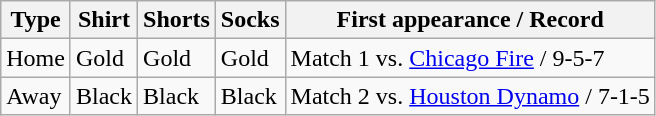<table class="wikitable">
<tr>
<th>Type</th>
<th>Shirt</th>
<th>Shorts</th>
<th>Socks</th>
<th>First appearance / Record</th>
</tr>
<tr>
<td>Home</td>
<td>Gold</td>
<td>Gold</td>
<td>Gold</td>
<td>Match 1 vs. <a href='#'>Chicago Fire</a> / 9-5-7</td>
</tr>
<tr>
<td>Away</td>
<td>Black</td>
<td>Black</td>
<td>Black</td>
<td>Match 2 vs. <a href='#'>Houston Dynamo</a> / 7-1-5</td>
</tr>
</table>
